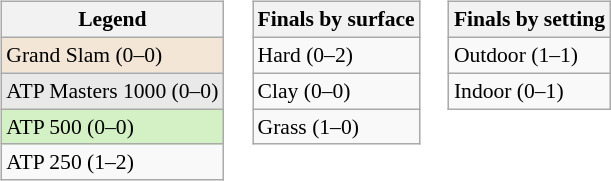<table>
<tr valign="top">
<td><br><table class=wikitable style="font-size:90%">
<tr>
<th>Legend</th>
</tr>
<tr style="background:#f3e6d7;">
<td>Grand Slam (0–0)</td>
</tr>
<tr style="background:#e9e9e9;">
<td>ATP Masters 1000 (0–0)</td>
</tr>
<tr style="background:#d4f1c5;">
<td>ATP 500 (0–0)</td>
</tr>
<tr>
<td>ATP 250 (1–2)</td>
</tr>
</table>
</td>
<td><br><table class=wikitable style="font-size:90%">
<tr>
<th>Finals by surface</th>
</tr>
<tr>
<td>Hard (0–2)</td>
</tr>
<tr>
<td>Clay (0–0)</td>
</tr>
<tr>
<td>Grass (1–0)</td>
</tr>
</table>
</td>
<td><br><table class=wikitable style="font-size:90%">
<tr>
<th>Finals by setting</th>
</tr>
<tr>
<td>Outdoor (1–1)</td>
</tr>
<tr>
<td>Indoor (0–1)</td>
</tr>
</table>
</td>
</tr>
</table>
